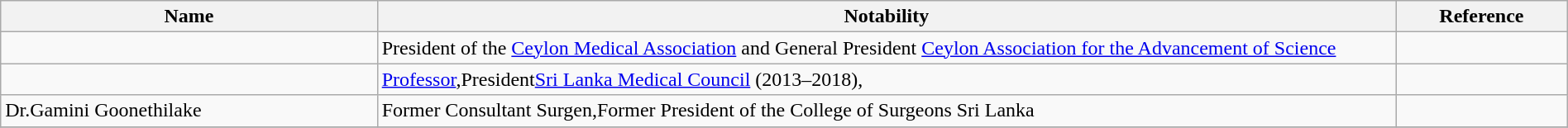<table class="wikitable sortable" style="width:100%">
<tr>
<th style="width:*;">Name</th>
<th class="unsortable" style="width:65%;">Notability</th>
<th class="unsortable" style="width:*;">Reference</th>
</tr>
<tr>
<td></td>
<td>President of the <a href='#'>Ceylon Medical Association</a> and General President <a href='#'>Ceylon Association for the Advancement of Science</a></td>
</tr>
<tr>
<td></td>
<td><a href='#'>Professor</a>,President<a href='#'>Sri Lanka Medical Council</a> (2013–2018),</td>
<td style="text-align:center;"></td>
</tr>
<tr>
<td>Dr.Gamini Goonethilake</td>
<td>Former Consultant Surgen,Former President of the College of Surgeons Sri Lanka</td>
<td></td>
</tr>
<tr>
</tr>
</table>
